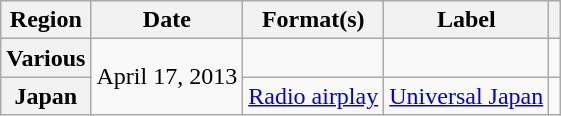<table class="wikitable plainrowheaders">
<tr>
<th scope="col">Region</th>
<th scope="col">Date</th>
<th scope="col">Format(s)</th>
<th scope="col">Label</th>
<th scope="col"></th>
</tr>
<tr>
<th scope="row">Various</th>
<td rowspan="2">April 17, 2013</td>
<td></td>
<td></td>
<td align="center"></td>
</tr>
<tr>
<th scope="row">Japan</th>
<td><a href='#'>Radio airplay</a></td>
<td><a href='#'>Universal Japan</a></td>
<td align="center"></td>
</tr>
</table>
